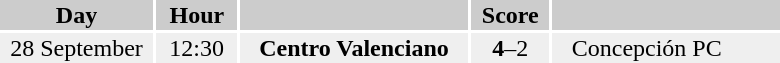<table border="0" style="border: 1px solid #999 style="font-size:90%; background-color:white">
<tr align="center" bgcolor="#cccccc">
<th width="100">  Day  </th>
<th width="30">  Hour  </th>
<th width="150"></th>
<th width="50">Score</th>
<th width="150"></th>
</tr>
<tr align="center" bgcolor="#efefef">
<td>28 September</td>
<td>12:30</td>
<td align="right"><strong>Centro Valenciano</strong>   </td>
<td><strong>4</strong>–2</td>
<td align="left">   Concepción PC</td>
</tr>
</table>
